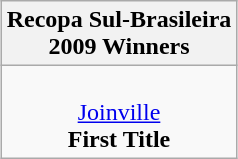<table class="wikitable" style="text-align: center; margin: 0 auto;">
<tr>
<th>Recopa Sul-Brasileira<br>2009 Winners</th>
</tr>
<tr>
<td><br> <a href='#'>Joinville</a><br><strong>First Title</strong></td>
</tr>
</table>
